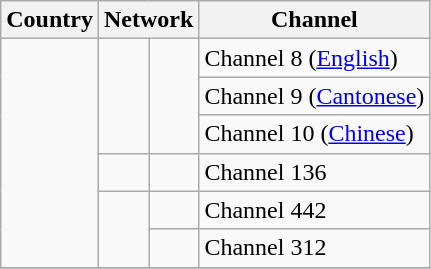<table class="wikitable">
<tr>
<th>Country</th>
<th colspan="2">Network</th>
<th>Channel</th>
</tr>
<tr>
<td rowspan="6"></td>
<td rowspan="3"></td>
<td rowspan="3"></td>
<td>Channel 8 (<a href='#'>English</a>)</td>
</tr>
<tr>
<td>Channel 9 (<a href='#'>Cantonese</a>)</td>
</tr>
<tr>
<td>Channel 10 (<a href='#'>Chinese</a>)</td>
</tr>
<tr>
<td></td>
<td></td>
<td>Channel 136</td>
</tr>
<tr>
<td rowspan="2"></td>
<td></td>
<td>Channel 442</td>
</tr>
<tr>
<td></td>
<td>Channel 312</td>
</tr>
<tr>
</tr>
</table>
